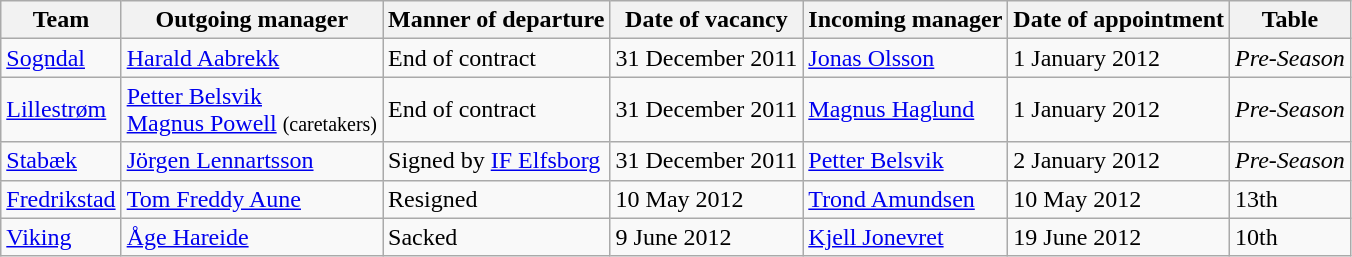<table class="wikitable">
<tr>
<th>Team</th>
<th>Outgoing manager</th>
<th>Manner of departure</th>
<th>Date of vacancy</th>
<th>Incoming manager</th>
<th>Date of appointment</th>
<th>Table</th>
</tr>
<tr>
<td><a href='#'>Sogndal</a></td>
<td> <a href='#'>Harald Aabrekk</a></td>
<td>End of contract</td>
<td>31 December 2011</td>
<td> <a href='#'>Jonas Olsson</a></td>
<td>1 January 2012</td>
<td><em>Pre-Season</em></td>
</tr>
<tr>
<td><a href='#'>Lillestrøm</a></td>
<td> <a href='#'>Petter Belsvik</a><br> <a href='#'>Magnus Powell</a> <small>(caretakers)</small></td>
<td>End of contract</td>
<td>31 December 2011</td>
<td> <a href='#'>Magnus Haglund</a></td>
<td>1 January 2012</td>
<td><em>Pre-Season</em></td>
</tr>
<tr>
<td><a href='#'>Stabæk</a></td>
<td> <a href='#'>Jörgen Lennartsson</a></td>
<td>Signed by <a href='#'>IF Elfsborg</a></td>
<td>31 December 2011</td>
<td> <a href='#'>Petter Belsvik</a></td>
<td>2 January 2012</td>
<td><em>Pre-Season</em></td>
</tr>
<tr>
<td><a href='#'>Fredrikstad</a></td>
<td> <a href='#'>Tom Freddy Aune</a></td>
<td>Resigned</td>
<td>10 May 2012</td>
<td> <a href='#'>Trond Amundsen</a></td>
<td>10 May 2012</td>
<td>13th</td>
</tr>
<tr>
<td><a href='#'>Viking</a></td>
<td> <a href='#'>Åge Hareide</a></td>
<td>Sacked</td>
<td>9 June 2012</td>
<td> <a href='#'>Kjell Jonevret</a></td>
<td>19 June 2012</td>
<td>10th</td>
</tr>
</table>
